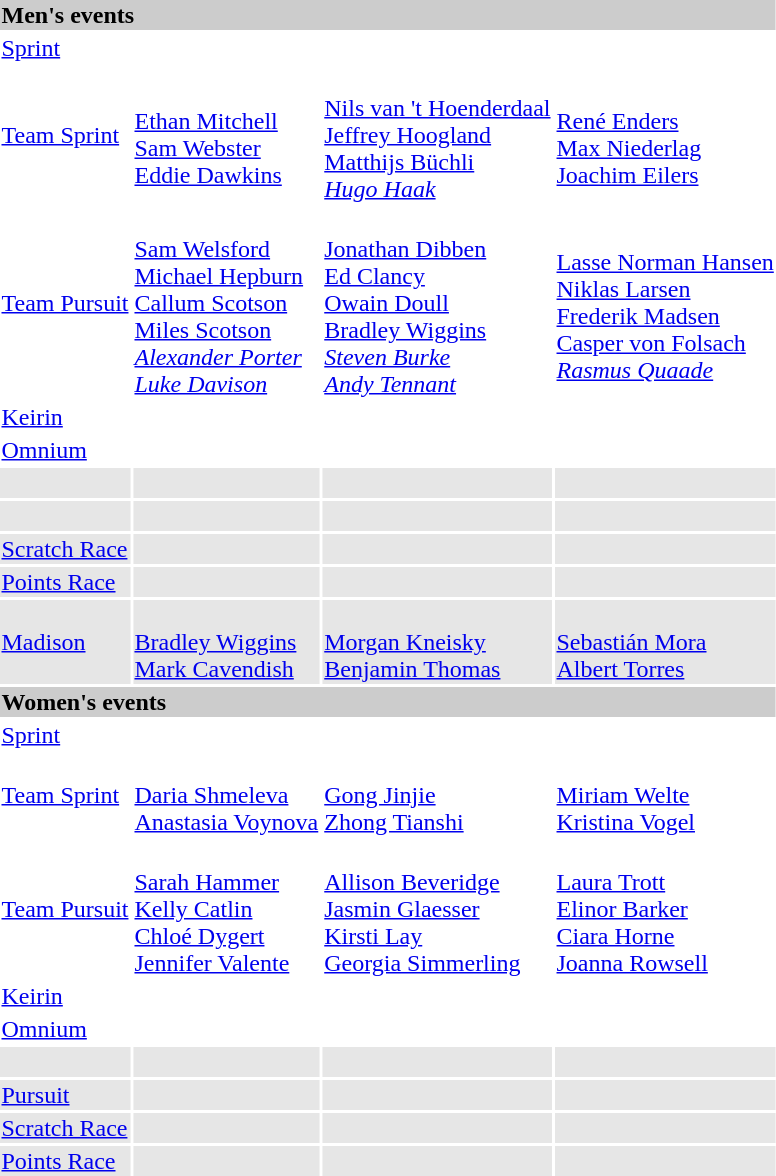<table>
<tr bgcolor="#cccccc">
<td colspan=7><strong>Men's events</strong></td>
</tr>
<tr>
<td><a href='#'>Sprint</a><br></td>
<td></td>
<td></td>
<td></td>
</tr>
<tr>
<td><a href='#'>Team Sprint</a><br></td>
<td><br><a href='#'>Ethan Mitchell</a><br><a href='#'>Sam Webster</a><br><a href='#'>Eddie Dawkins</a></td>
<td><br><a href='#'>Nils van 't Hoenderdaal</a><br><a href='#'>Jeffrey Hoogland</a><br><a href='#'>Matthijs Büchli</a><br><em><a href='#'>Hugo Haak</a></em></td>
<td><br><a href='#'>René Enders</a><br><a href='#'>Max Niederlag</a><br><a href='#'>Joachim Eilers</a></td>
</tr>
<tr>
<td><a href='#'>Team Pursuit</a><br></td>
<td><br><a href='#'>Sam Welsford</a><br><a href='#'>Michael Hepburn</a><br><a href='#'>Callum Scotson</a><br><a href='#'>Miles Scotson</a><br><em><a href='#'>Alexander Porter</a><br><a href='#'>Luke Davison</a></em></td>
<td><br><a href='#'>Jonathan Dibben</a><br><a href='#'>Ed Clancy</a><br><a href='#'>Owain Doull</a><br><a href='#'>Bradley Wiggins</a><br><em><a href='#'>Steven Burke</a> <br><a href='#'>Andy Tennant</a></em></td>
<td><br><a href='#'>Lasse Norman Hansen</a><br><a href='#'>Niklas Larsen</a><br><a href='#'>Frederik Madsen</a><br><a href='#'>Casper von Folsach</a><br><em><a href='#'>Rasmus Quaade</a></em></td>
</tr>
<tr>
<td><a href='#'>Keirin</a><br></td>
<td></td>
<td></td>
<td></td>
</tr>
<tr>
<td><a href='#'>Omnium</a><br></td>
<td></td>
<td></td>
<td></td>
</tr>
<tr bgcolor="#e6e6e6">
<td><br></td>
<td></td>
<td></td>
<td></td>
</tr>
<tr bgcolor="#e6e6e6">
<td><br></td>
<td></td>
<td></td>
<td></td>
</tr>
<tr bgcolor="#e6e6e6">
<td><a href='#'>Scratch Race</a><br></td>
<td></td>
<td></td>
<td></td>
</tr>
<tr bgcolor="#e6e6e6">
<td><a href='#'>Points Race</a><br></td>
<td></td>
<td></td>
<td></td>
</tr>
<tr bgcolor="#e6e6e6">
<td><a href='#'>Madison</a><br></td>
<td><br><a href='#'>Bradley Wiggins</a><br><a href='#'>Mark Cavendish</a></td>
<td><br><a href='#'>Morgan Kneisky</a><br><a href='#'>Benjamin Thomas</a></td>
<td><br><a href='#'>Sebastián Mora</a><br><a href='#'>Albert Torres</a></td>
</tr>
<tr style="background:#ccc;">
<td colspan=7><strong>Women's events</strong></td>
</tr>
<tr>
<td><a href='#'>Sprint</a><br></td>
<td></td>
<td></td>
<td></td>
</tr>
<tr>
<td><a href='#'>Team Sprint</a><br></td>
<td><br><a href='#'>Daria Shmeleva</a><br><a href='#'>Anastasia Voynova</a></td>
<td><br><a href='#'>Gong Jinjie</a><br><a href='#'>Zhong Tianshi</a></td>
<td><br><a href='#'>Miriam Welte</a><br><a href='#'>Kristina Vogel</a></td>
</tr>
<tr>
<td><a href='#'>Team Pursuit</a><br></td>
<td><br><a href='#'>Sarah Hammer</a><br><a href='#'>Kelly Catlin</a><br><a href='#'>Chloé Dygert</a><br><a href='#'>Jennifer Valente</a></td>
<td><br><a href='#'>Allison Beveridge</a><br><a href='#'>Jasmin Glaesser</a><br><a href='#'>Kirsti Lay</a><br><a href='#'>Georgia Simmerling</a></td>
<td><br><a href='#'>Laura Trott</a><br><a href='#'>Elinor Barker</a><br><a href='#'>Ciara Horne</a><br><a href='#'>Joanna Rowsell</a></td>
</tr>
<tr>
<td><a href='#'>Keirin</a><br></td>
<td></td>
<td></td>
<td></td>
</tr>
<tr>
<td><a href='#'>Omnium</a><br></td>
<td></td>
<td></td>
<td></td>
</tr>
<tr bgcolor="#e6e6e6">
<td><br></td>
<td></td>
<td></td>
<td></td>
</tr>
<tr bgcolor="#e6e6e6">
<td><a href='#'>Pursuit</a><br></td>
<td></td>
<td></td>
<td></td>
</tr>
<tr bgcolor="#e6e6e6">
<td><a href='#'>Scratch Race</a><br></td>
<td></td>
<td></td>
<td></td>
</tr>
<tr bgcolor="#e6e6e6">
<td><a href='#'>Points Race</a><br></td>
<td></td>
<td></td>
<td></td>
</tr>
</table>
